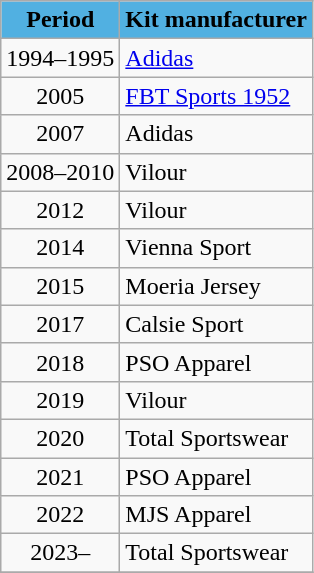<table class="wikitable">
<tr>
<th style="background:#51B0E1;"><span>Period</span></th>
<th style="background:#51B0E1"><span>Kit manufacturer</span></th>
</tr>
<tr>
<td style="text-align:center;">1994–1995</td>
<td> <a href='#'>Adidas</a></td>
</tr>
<tr>
<td style="text-align:center;">2005</td>
<td> <a href='#'>FBT Sports 1952</a></td>
</tr>
<tr>
<td style="text-align:center;">2007</td>
<td> Adidas</td>
</tr>
<tr>
<td style="text-align:center;">2008–2010</td>
<td> Vilour</td>
</tr>
<tr>
<td style="text-align:center;">2012</td>
<td> Vilour</td>
</tr>
<tr>
<td style="text-align:center;">2014</td>
<td> Vienna Sport</td>
</tr>
<tr>
<td style="text-align:center;">2015</td>
<td> Moeria Jersey</td>
</tr>
<tr>
<td style="text-align:center;">2017</td>
<td> Calsie Sport</td>
</tr>
<tr>
<td style="text-align:center;">2018</td>
<td> PSO Apparel</td>
</tr>
<tr>
<td style="text-align:center;">2019</td>
<td> Vilour</td>
</tr>
<tr>
<td style="text-align:center;">2020</td>
<td> Total Sportswear</td>
</tr>
<tr>
<td style="text-align:center;">2021</td>
<td> PSO Apparel</td>
</tr>
<tr>
<td style="text-align:center;">2022</td>
<td> MJS Apparel</td>
</tr>
<tr>
<td style="text-align:center;">2023–</td>
<td> Total Sportswear</td>
</tr>
<tr>
</tr>
</table>
